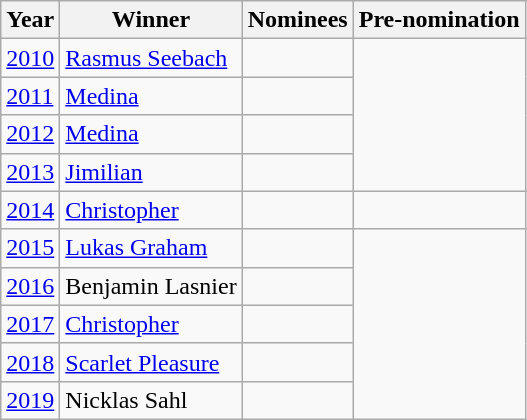<table class="wikitable">
<tr>
<th>Year</th>
<th>Winner</th>
<th>Nominees</th>
<th>Pre-nomination</th>
</tr>
<tr>
<td><a href='#'>2010</a></td>
<td><a href='#'>Rasmus Seebach</a></td>
<td></td>
<td rowspan=4></td>
</tr>
<tr>
<td><a href='#'>2011</a></td>
<td><a href='#'>Medina</a></td>
<td></td>
</tr>
<tr>
<td><a href='#'>2012</a></td>
<td><a href='#'>Medina</a></td>
<td></td>
</tr>
<tr>
<td><a href='#'>2013</a></td>
<td><a href='#'>Jimilian</a></td>
<td></td>
</tr>
<tr>
<td><a href='#'>2014</a></td>
<td><a href='#'>Christopher</a></td>
<td></td>
<td></td>
</tr>
<tr>
<td><a href='#'>2015</a></td>
<td><a href='#'>Lukas Graham</a></td>
<td></td>
<td rowspan="5"></td>
</tr>
<tr>
<td><a href='#'>2016</a></td>
<td>Benjamin Lasnier</td>
<td></td>
</tr>
<tr>
<td><a href='#'>2017</a></td>
<td><a href='#'>Christopher</a></td>
<td></td>
</tr>
<tr>
<td><a href='#'>2018</a></td>
<td><a href='#'>Scarlet Pleasure</a></td>
<td></td>
</tr>
<tr>
<td><a href='#'>2019</a></td>
<td>Nicklas Sahl</td>
<td></td>
</tr>
</table>
